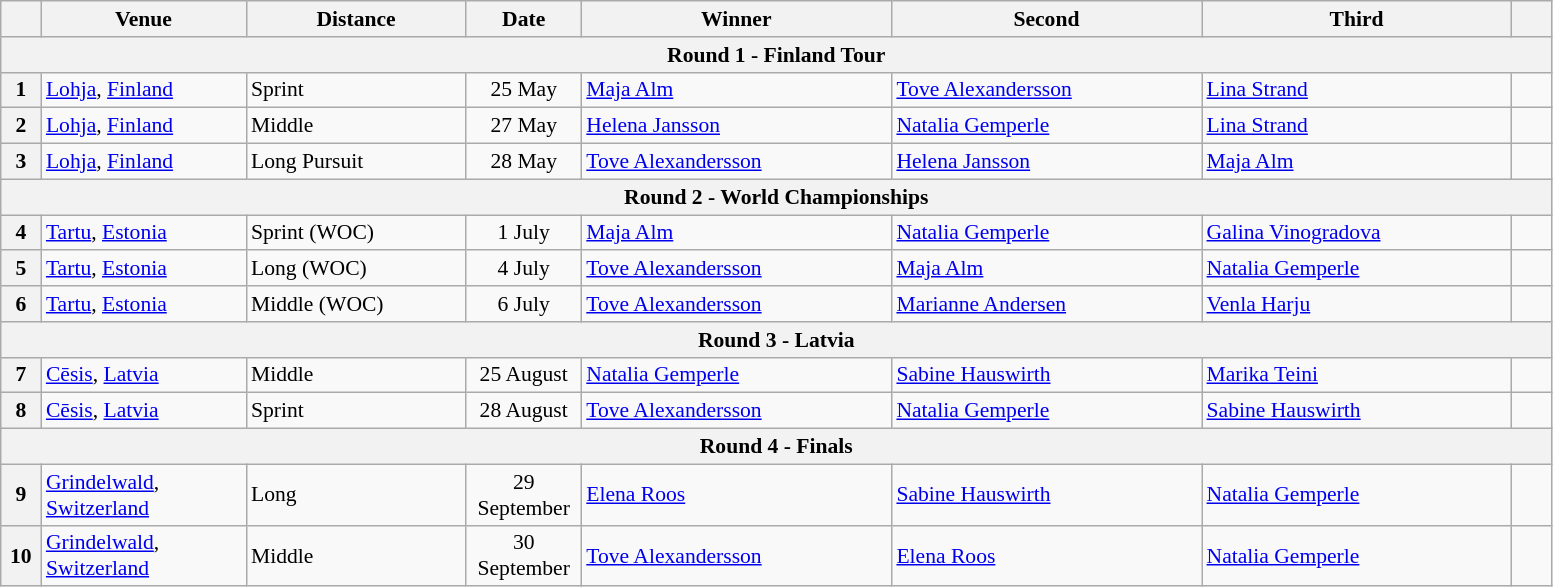<table class="wikitable" style="font-size: 90%">
<tr>
<th width="20"></th>
<th width="130">Venue</th>
<th width="140">Distance</th>
<th width="70">Date</th>
<th width="200">Winner</th>
<th width="200">Second</th>
<th width="200">Third</th>
<th width="20"></th>
</tr>
<tr>
<th colspan="8">Round 1 - Finland Tour</th>
</tr>
<tr>
<th>1</th>
<td> <a href='#'>Lohja</a>, <a href='#'>Finland</a></td>
<td>Sprint</td>
<td align=center>25 May</td>
<td> <a href='#'>Maja Alm</a></td>
<td> <a href='#'>Tove Alexandersson</a></td>
<td> <a href='#'>Lina Strand</a></td>
<td></td>
</tr>
<tr>
<th>2</th>
<td> <a href='#'>Lohja</a>, <a href='#'>Finland</a></td>
<td>Middle</td>
<td align=center>27 May</td>
<td> <a href='#'>Helena Jansson</a></td>
<td> <a href='#'>Natalia Gemperle</a></td>
<td> <a href='#'>Lina Strand</a></td>
<td></td>
</tr>
<tr>
<th>3</th>
<td> <a href='#'>Lohja</a>, <a href='#'>Finland</a></td>
<td>Long Pursuit</td>
<td align=center>28 May</td>
<td> <a href='#'>Tove Alexandersson</a></td>
<td> <a href='#'>Helena Jansson</a></td>
<td> <a href='#'>Maja Alm</a></td>
<td></td>
</tr>
<tr>
<th colspan="8">Round 2 - World Championships</th>
</tr>
<tr>
<th>4</th>
<td> <a href='#'>Tartu</a>, <a href='#'>Estonia</a></td>
<td>Sprint (WOC)</td>
<td align=center>1 July</td>
<td> <a href='#'>Maja Alm</a></td>
<td> <a href='#'>Natalia Gemperle</a></td>
<td> <a href='#'>Galina Vinogradova</a></td>
<td></td>
</tr>
<tr>
<th>5</th>
<td> <a href='#'>Tartu</a>, <a href='#'>Estonia</a></td>
<td>Long (WOC)</td>
<td align=center>4 July</td>
<td> <a href='#'>Tove Alexandersson</a></td>
<td> <a href='#'>Maja Alm</a></td>
<td> <a href='#'>Natalia Gemperle</a></td>
<td></td>
</tr>
<tr>
<th>6</th>
<td> <a href='#'>Tartu</a>, <a href='#'>Estonia</a></td>
<td>Middle (WOC)</td>
<td align=center>6 July</td>
<td> <a href='#'>Tove Alexandersson</a></td>
<td> <a href='#'>Marianne Andersen</a></td>
<td> <a href='#'>Venla Harju</a></td>
<td></td>
</tr>
<tr>
<th colspan="8">Round 3 - Latvia</th>
</tr>
<tr>
<th>7</th>
<td> <a href='#'>Cēsis</a>, <a href='#'>Latvia</a></td>
<td>Middle</td>
<td align=center>25 August</td>
<td> <a href='#'>Natalia Gemperle</a></td>
<td> <a href='#'>Sabine Hauswirth</a></td>
<td> <a href='#'>Marika Teini</a></td>
<td></td>
</tr>
<tr>
<th>8</th>
<td> <a href='#'>Cēsis</a>, <a href='#'>Latvia</a></td>
<td>Sprint</td>
<td align=center>28 August</td>
<td> <a href='#'>Tove Alexandersson</a></td>
<td> <a href='#'>Natalia Gemperle</a></td>
<td> <a href='#'>Sabine Hauswirth</a></td>
<td></td>
</tr>
<tr>
<th colspan="8">Round 4 - Finals</th>
</tr>
<tr>
<th>9</th>
<td> <a href='#'>Grindelwald</a>, <a href='#'>Switzerland</a></td>
<td>Long</td>
<td align=center>29 September</td>
<td> <a href='#'>Elena Roos</a></td>
<td> <a href='#'>Sabine Hauswirth</a></td>
<td> <a href='#'>Natalia Gemperle</a></td>
<td></td>
</tr>
<tr>
<th>10</th>
<td> <a href='#'>Grindelwald</a>, <a href='#'>Switzerland</a></td>
<td>Middle</td>
<td align=center>30 September</td>
<td> <a href='#'>Tove Alexandersson</a></td>
<td> <a href='#'>Elena Roos</a></td>
<td> <a href='#'>Natalia Gemperle</a></td>
<td></td>
</tr>
</table>
